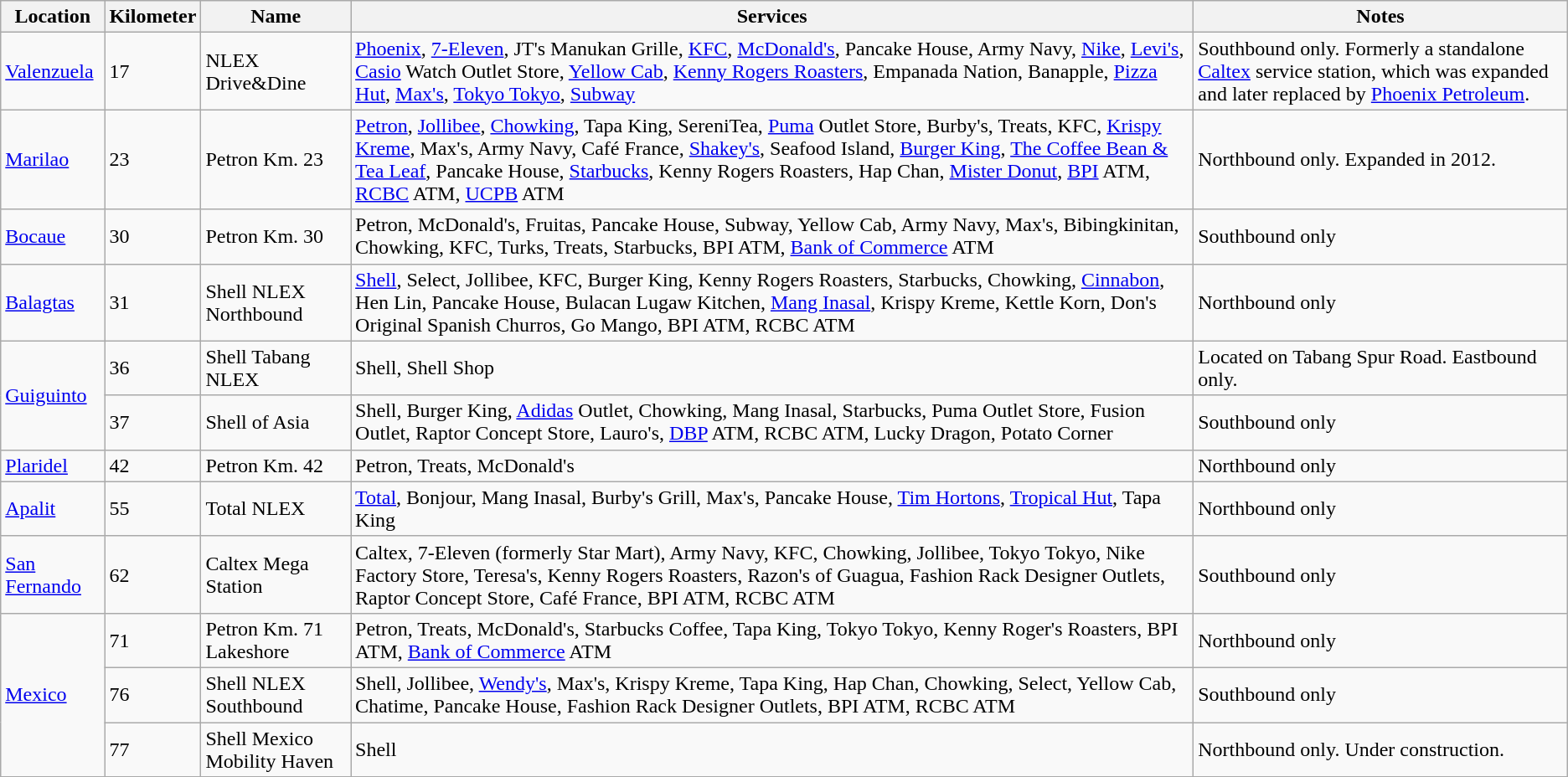<table class=wikitable>
<tr>
<th>Location</th>
<th>Kilometer</th>
<th>Name</th>
<th>Services</th>
<th>Notes</th>
</tr>
<tr>
<td><a href='#'>Valenzuela</a></td>
<td>17</td>
<td>NLEX Drive&Dine</td>
<td><a href='#'>Phoenix</a>, <a href='#'>7-Eleven</a>, JT's Manukan Grille, <a href='#'>KFC</a>, <a href='#'>McDonald's</a>, Pancake House, Army Navy, <a href='#'>Nike</a>, <a href='#'>Levi's</a>, <a href='#'>Casio</a> Watch Outlet Store, <a href='#'>Yellow Cab</a>, <a href='#'>Kenny Rogers Roasters</a>, Empanada Nation, Banapple, <a href='#'>Pizza Hut</a>, <a href='#'>Max's</a>, <a href='#'>Tokyo Tokyo</a>, <a href='#'>Subway</a></td>
<td>Southbound only. Formerly a standalone <a href='#'>Caltex</a> service station, which was expanded and later replaced by <a href='#'>Phoenix Petroleum</a>.</td>
</tr>
<tr>
<td><a href='#'>Marilao</a></td>
<td>23</td>
<td>Petron Km. 23</td>
<td><a href='#'>Petron</a>, <a href='#'>Jollibee</a>, <a href='#'>Chowking</a>, Tapa King, SereniTea, <a href='#'>Puma</a> Outlet Store, Burby's, Treats, KFC, <a href='#'>Krispy Kreme</a>, Max's, Army Navy, Café France, <a href='#'>Shakey's</a>, Seafood Island, <a href='#'>Burger King</a>, <a href='#'>The Coffee Bean & Tea Leaf</a>, Pancake House, <a href='#'>Starbucks</a>, Kenny Rogers Roasters, Hap Chan, <a href='#'>Mister Donut</a>, <a href='#'>BPI</a> ATM, <a href='#'>RCBC</a> ATM, <a href='#'>UCPB</a> ATM</td>
<td>Northbound only. Expanded in 2012.</td>
</tr>
<tr>
<td><a href='#'>Bocaue</a></td>
<td>30</td>
<td>Petron Km. 30</td>
<td>Petron, McDonald's, Fruitas, Pancake House, Subway, Yellow Cab, Army Navy, Max's, Bibingkinitan, Chowking, KFC, Turks, Treats, Starbucks, BPI ATM, <a href='#'>Bank of Commerce</a> ATM</td>
<td>Southbound only</td>
</tr>
<tr>
<td><a href='#'>Balagtas</a></td>
<td>31</td>
<td>Shell NLEX Northbound</td>
<td><a href='#'>Shell</a>, Select, Jollibee, KFC, Burger King, Kenny Rogers Roasters, Starbucks, Chowking, <a href='#'>Cinnabon</a>, Hen Lin, Pancake House, Bulacan Lugaw Kitchen, <a href='#'>Mang Inasal</a>, Krispy Kreme, Kettle Korn, Don's Original Spanish Churros, Go Mango, BPI ATM, RCBC ATM</td>
<td>Northbound only</td>
</tr>
<tr>
<td rowspan=2><a href='#'>Guiguinto</a></td>
<td>36</td>
<td>Shell Tabang NLEX</td>
<td>Shell, Shell Shop</td>
<td>Located on Tabang Spur Road. Eastbound only.</td>
</tr>
<tr>
<td>37</td>
<td>Shell of Asia</td>
<td>Shell, Burger King, <a href='#'>Adidas</a> Outlet, Chowking, Mang Inasal, Starbucks, Puma Outlet Store, Fusion Outlet, Raptor Concept Store, Lauro's, <a href='#'>DBP</a> ATM, RCBC ATM, Lucky Dragon, Potato Corner</td>
<td>Southbound only</td>
</tr>
<tr>
<td><a href='#'>Plaridel</a></td>
<td>42</td>
<td>Petron Km. 42</td>
<td>Petron, Treats, McDonald's</td>
<td>Northbound only</td>
</tr>
<tr>
<td><a href='#'>Apalit</a></td>
<td>55</td>
<td>Total NLEX</td>
<td><a href='#'>Total</a>, Bonjour, Mang Inasal, Burby's Grill, Max's, Pancake House, <a href='#'>Tim Hortons</a>, <a href='#'>Tropical Hut</a>, Tapa King</td>
<td>Northbound only</td>
</tr>
<tr>
<td><a href='#'>San Fernando</a></td>
<td>62</td>
<td>Caltex Mega Station</td>
<td>Caltex, 7-Eleven (formerly Star Mart), Army Navy, KFC, Chowking, Jollibee, Tokyo Tokyo, Nike Factory Store, Teresa's, Kenny Rogers Roasters, Razon's of Guagua, Fashion Rack Designer Outlets, Raptor Concept Store, Café France, BPI ATM, RCBC ATM</td>
<td>Southbound only</td>
</tr>
<tr>
<td rowspan=3><a href='#'>Mexico</a></td>
<td>71</td>
<td>Petron Km. 71 Lakeshore</td>
<td>Petron, Treats, McDonald's, Starbucks Coffee, Tapa King, Tokyo Tokyo, Kenny Roger's Roasters, BPI ATM, <a href='#'>Bank of Commerce</a> ATM</td>
<td>Northbound only</td>
</tr>
<tr>
<td>76</td>
<td>Shell NLEX Southbound</td>
<td>Shell, Jollibee, <a href='#'>Wendy's</a>, Max's, Krispy Kreme, Tapa King, Hap Chan, Chowking, Select, Yellow Cab, Chatime, Pancake House, Fashion Rack Designer Outlets, BPI ATM, RCBC ATM</td>
<td>Southbound only</td>
</tr>
<tr>
<td>77</td>
<td>Shell Mexico Mobility Haven</td>
<td>Shell</td>
<td>Northbound only. Under construction.</td>
</tr>
</table>
